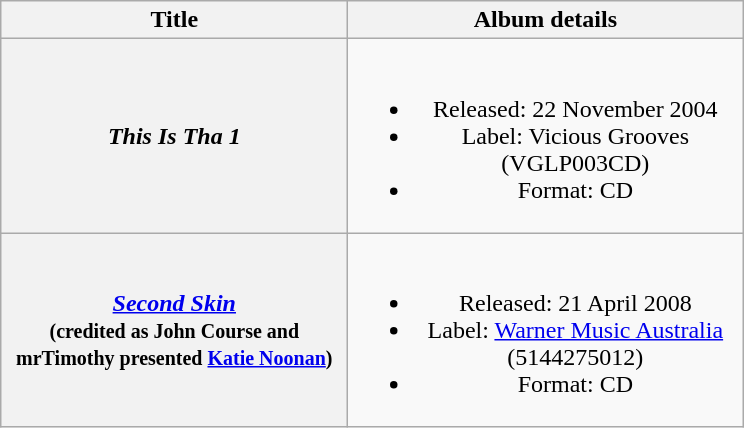<table class="wikitable plainrowheaders" style="text-align:center;" border="1">
<tr>
<th scope="col" style="width:14em;">Title</th>
<th scope="col" style="width:16em;">Album details</th>
</tr>
<tr>
<th scope="row"><em>This Is Tha 1</em></th>
<td><br><ul><li>Released: 22 November 2004</li><li>Label: Vicious Grooves (VGLP003CD)</li><li>Format: CD</li></ul></td>
</tr>
<tr>
<th scope="row"><em><a href='#'>Second Skin</a></em> <br><small>(credited as John Course and mrTimothy presented <a href='#'>Katie Noonan</a>) </small></th>
<td><br><ul><li>Released: 21 April 2008</li><li>Label: <a href='#'>Warner Music Australia</a> (5144275012)</li><li>Format: CD</li></ul></td>
</tr>
</table>
